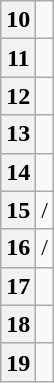<table class="wikitable" style="text-align:center;">
<tr>
<th>10</th>
<td></td>
</tr>
<tr>
<th>11</th>
<td></td>
</tr>
<tr>
<th>12</th>
<td></td>
</tr>
<tr>
<th>13</th>
<td></td>
</tr>
<tr>
<th>14</th>
<td></td>
</tr>
<tr>
<th>15</th>
<td> / </td>
</tr>
<tr>
<th>16</th>
<td> / </td>
</tr>
<tr>
<th>17</th>
<td></td>
</tr>
<tr>
<th>18</th>
<td></td>
</tr>
<tr>
<th>19</th>
<td></td>
</tr>
</table>
